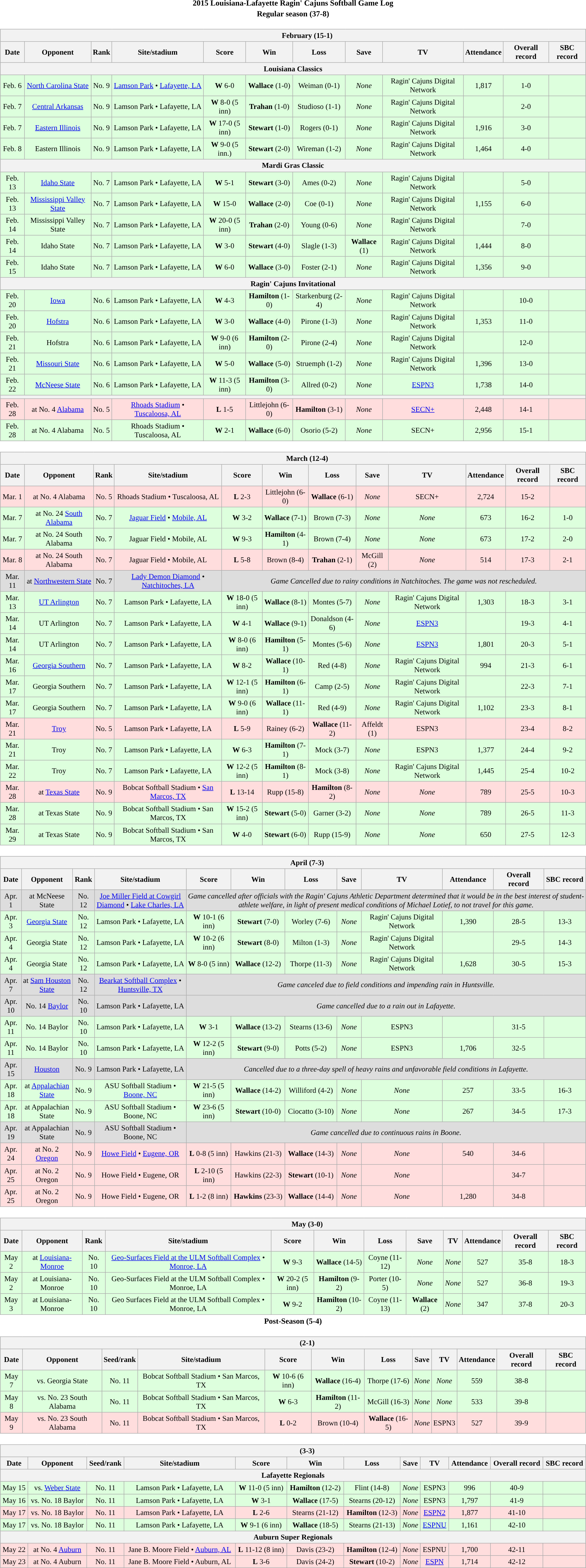<table class="toccolours"  style="width:95%; clear:both; margin:1.5em auto; text-align:center;">
<tr>
<th colspan=2>2015 Louisiana-Lafayette Ragin' Cajuns Softball Game Log</th>
</tr>
<tr>
<th colspan=2>Regular season (37-8)</th>
</tr>
<tr valign="top">
<td><br><table class="wikitable collapsible" style="margin:auto; width:100%; text-align:center; font-size:95%">
<tr>
<th colspan=12 style="padding-left:4em;">February (15-1)</th>
</tr>
<tr>
<th>Date</th>
<th>Opponent</th>
<th>Rank</th>
<th>Site/stadium</th>
<th>Score</th>
<th>Win</th>
<th>Loss</th>
<th>Save</th>
<th>TV</th>
<th>Attendance</th>
<th>Overall record</th>
<th>SBC record</th>
</tr>
<tr>
<th colspan=12>Louisiana Classics</th>
</tr>
<tr style="text-align:center; background:#dfd;">
<td>Feb. 6</td>
<td><a href='#'>North Carolina State</a></td>
<td>No. 9</td>
<td><a href='#'>Lamson Park</a> • <a href='#'>Lafayette, LA</a></td>
<td><strong>W</strong> 6-0</td>
<td><strong>Wallace</strong> (1-0)</td>
<td>Weiman (0-1)</td>
<td><em>None</em></td>
<td>Ragin' Cajuns Digital Network</td>
<td>1,817</td>
<td>1-0</td>
<td></td>
</tr>
<tr style="text-align:center; background:#dfd;">
<td>Feb. 7</td>
<td><a href='#'>Central Arkansas</a></td>
<td>No. 9</td>
<td>Lamson Park • Lafayette, LA</td>
<td><strong>W</strong> 8-0 (5 inn)</td>
<td><strong>Trahan</strong> (1-0)</td>
<td>Studioso (1-1)</td>
<td><em>None</em></td>
<td>Ragin' Cajuns Digital Network</td>
<td></td>
<td>2-0</td>
<td></td>
</tr>
<tr style="text-align:center; background:#dfd;">
<td>Feb. 7</td>
<td><a href='#'>Eastern Illinois</a></td>
<td>No. 9</td>
<td>Lamson Park • Lafayette, LA</td>
<td><strong>W</strong> 17-0 (5 inn)</td>
<td><strong>Stewart</strong> (1-0)</td>
<td>Rogers (0-1)</td>
<td><em>None</em></td>
<td>Ragin' Cajuns Digital Network</td>
<td>1,916</td>
<td>3-0</td>
<td></td>
</tr>
<tr style="text-align:center; background:#dfd;">
<td>Feb. 8</td>
<td>Eastern Illinois</td>
<td>No. 9</td>
<td>Lamson Park • Lafayette, LA</td>
<td><strong>W</strong> 9-0 (5 inn.)</td>
<td><strong>Stewart</strong> (2-0)</td>
<td>Wireman (1-2)</td>
<td><em>None</em></td>
<td>Ragin' Cajuns Digital Network</td>
<td>1,464</td>
<td>4-0</td>
<td></td>
</tr>
<tr>
<th colspan=12>Mardi Gras Classic</th>
</tr>
<tr style="text-align:center; background:#dfd;">
<td>Feb. 13</td>
<td><a href='#'>Idaho State</a></td>
<td>No. 7</td>
<td>Lamson Park • Lafayette, LA</td>
<td><strong>W</strong> 5-1</td>
<td><strong>Stewart</strong> (3-0)</td>
<td>Ames (0-2)</td>
<td><em>None</em></td>
<td>Ragin' Cajuns Digital Network</td>
<td></td>
<td>5-0</td>
<td></td>
</tr>
<tr style="text-align:center; background:#dfd;">
<td>Feb. 13</td>
<td><a href='#'>Mississippi Valley State</a></td>
<td>No. 7</td>
<td>Lamson Park • Lafayette, LA</td>
<td><strong>W</strong> 15-0</td>
<td><strong>Wallace</strong> (2-0)</td>
<td>Coe (0-1)</td>
<td><em>None</em></td>
<td>Ragin' Cajuns Digital Network</td>
<td>1,155</td>
<td>6-0</td>
<td></td>
</tr>
<tr style="text-align:center; background:#dfd;">
<td>Feb. 14</td>
<td>Mississippi Valley State</td>
<td>No. 7</td>
<td>Lamson Park • Lafayette, LA</td>
<td><strong>W</strong> 20-0 (5 inn)</td>
<td><strong>Trahan</strong> (2-0)</td>
<td>Young (0-6)</td>
<td><em>None</em></td>
<td>Ragin' Cajuns Digital Network</td>
<td></td>
<td>7-0</td>
<td></td>
</tr>
<tr style="text-align:center; background:#dfd;">
<td>Feb. 14</td>
<td>Idaho State</td>
<td>No. 7</td>
<td>Lamson Park • Lafayette, LA</td>
<td><strong>W</strong> 3-0</td>
<td><strong>Stewart</strong> (4-0)</td>
<td>Slagle (1-3)</td>
<td><strong>Wallace</strong> (1)</td>
<td>Ragin' Cajuns Digital Network</td>
<td>1,444</td>
<td>8-0</td>
<td></td>
</tr>
<tr style="text-align:center; background:#dfd;">
<td>Feb. 15</td>
<td>Idaho State</td>
<td>No. 7</td>
<td>Lamson Park • Lafayette, LA</td>
<td><strong>W</strong> 6-0</td>
<td><strong>Wallace</strong> (3-0)</td>
<td>Foster (2-1)</td>
<td><em>None</em></td>
<td>Ragin' Cajuns Digital Network</td>
<td>1,356</td>
<td>9-0</td>
<td></td>
</tr>
<tr>
<th colspan=12>Ragin' Cajuns Invitational</th>
</tr>
<tr style="text-align:center; background:#dfd;">
<td>Feb. 20</td>
<td><a href='#'>Iowa</a></td>
<td>No. 6</td>
<td>Lamson Park • Lafayette, LA</td>
<td><strong>W</strong> 4-3</td>
<td><strong>Hamilton</strong> (1-0)</td>
<td>Starkenburg (2-4)</td>
<td><em>None</em></td>
<td>Ragin' Cajuns Digital Network</td>
<td></td>
<td>10-0</td>
<td></td>
</tr>
<tr style="text-align:center; background:#dfd;">
<td>Feb. 20</td>
<td><a href='#'>Hofstra</a></td>
<td>No. 6</td>
<td>Lamson Park • Lafayette, LA</td>
<td><strong>W</strong> 3-0</td>
<td><strong>Wallace</strong> (4-0)</td>
<td>Pirone (1-3)</td>
<td><em>None</em></td>
<td>Ragin' Cajuns Digital Network</td>
<td>1,353</td>
<td>11-0</td>
<td></td>
</tr>
<tr style="text-align:center; background:#dfd;">
<td>Feb. 21</td>
<td>Hofstra</td>
<td>No. 6</td>
<td>Lamson Park • Lafayette, LA</td>
<td><strong>W</strong> 9-0 (6 inn)</td>
<td><strong>Hamilton</strong> (2-0)</td>
<td>Pirone (2-4)</td>
<td><em>None</em></td>
<td>Ragin' Cajuns Digital Network</td>
<td></td>
<td>12-0</td>
<td></td>
</tr>
<tr style="text-align:center; background:#dfd;">
<td>Feb. 21</td>
<td><a href='#'>Missouri State</a></td>
<td>No. 6</td>
<td>Lamson Park • Lafayette, LA</td>
<td><strong>W</strong> 5-0</td>
<td><strong>Wallace</strong> (5-0)</td>
<td>Struemph (1-2)</td>
<td><em>None</em></td>
<td>Ragin' Cajuns Digital Network</td>
<td>1,396</td>
<td>13-0</td>
<td></td>
</tr>
<tr style="text-align:center; background:#dfd;">
<td>Feb. 22</td>
<td><a href='#'>McNeese State</a></td>
<td>No. 6</td>
<td>Lamson Park • Lafayette, LA</td>
<td><strong>W</strong> 11-3 (5 inn)</td>
<td><strong>Hamilton</strong> (3-0)</td>
<td>Allred (0-2)</td>
<td><em>None</em></td>
<td><a href='#'>ESPN3</a></td>
<td>1,738</td>
<td>14-0</td>
<td></td>
</tr>
<tr>
<th colspan=12></th>
</tr>
<tr style="text-align:center; background:#fdd;">
<td>Feb. 28</td>
<td>at No. 4 <a href='#'>Alabama</a></td>
<td>No. 5</td>
<td><a href='#'>Rhoads Stadium</a> • <a href='#'>Tuscaloosa, AL</a></td>
<td><strong>L</strong> 1-5</td>
<td>Littlejohn (6-0)</td>
<td><strong>Hamilton</strong> (3-1)</td>
<td><em>None</em></td>
<td><a href='#'>SECN+</a></td>
<td>2,448</td>
<td>14-1</td>
<td></td>
</tr>
<tr style="text-align:center; background:#dfd;">
<td>Feb. 28</td>
<td>at No. 4 Alabama</td>
<td>No. 5</td>
<td>Rhoads Stadium • Tuscaloosa, AL</td>
<td><strong>W</strong> 2-1</td>
<td><strong>Wallace</strong> (6-0)</td>
<td>Osorio (5-2)</td>
<td><em>None</em></td>
<td>SECN+</td>
<td>2,956</td>
<td>15-1</td>
<td></td>
</tr>
</table>
</td>
</tr>
<tr>
<td><br><table class="wikitable collapsible " style="margin:auto; width:100%; text-align:center; font-size:95%">
<tr>
<th colspan=12 style="padding-left:4em;">March (12-4)</th>
</tr>
<tr>
<th>Date</th>
<th>Opponent</th>
<th>Rank</th>
<th>Site/stadium</th>
<th>Score</th>
<th>Win</th>
<th>Loss</th>
<th>Save</th>
<th>TV</th>
<th>Attendance</th>
<th>Overall record</th>
<th>SBC record</th>
</tr>
<tr style="text-align:center; background:#fdd;">
<td>Mar. 1</td>
<td>at No. 4 Alabama</td>
<td>No. 5</td>
<td>Rhoads Stadium • Tuscaloosa, AL</td>
<td><strong>L</strong> 2-3</td>
<td>Littlejohn (6-0)</td>
<td><strong>Wallace</strong> (6-1)</td>
<td><em>None</em></td>
<td>SECN+</td>
<td>2,724</td>
<td>15-2</td>
<td></td>
</tr>
<tr style="text-align:center; background:#dfd;">
<td>Mar. 7</td>
<td>at No. 24 <a href='#'>South Alabama</a></td>
<td>No. 7</td>
<td><a href='#'>Jaguar Field</a> • <a href='#'>Mobile, AL</a></td>
<td><strong>W</strong> 3-2</td>
<td><strong>Wallace</strong> (7-1)</td>
<td>Brown (7-3)</td>
<td><em>None</em></td>
<td><em>None</em></td>
<td>673</td>
<td>16-2</td>
<td>1-0</td>
</tr>
<tr style="text-align:center; background:#dfd;">
<td>Mar. 7</td>
<td>at No. 24 South Alabama</td>
<td>No. 7</td>
<td>Jaguar Field • Mobile, AL</td>
<td><strong>W</strong> 9-3</td>
<td><strong>Hamilton</strong> (4-1)</td>
<td>Brown (7-4)</td>
<td><em>None</em></td>
<td><em>None</em></td>
<td>673</td>
<td>17-2</td>
<td>2-0</td>
</tr>
<tr style="text-align:center; background:#fdd;">
<td>Mar. 8</td>
<td>at No. 24 South Alabama</td>
<td>No. 7</td>
<td>Jaguar Field • Mobile, AL</td>
<td><strong>L</strong> 5-8</td>
<td>Brown (8-4)</td>
<td><strong>Trahan</strong> (2-1)</td>
<td>McGill (2)</td>
<td><em>None</em></td>
<td>514</td>
<td>17-3</td>
<td>2-1</td>
</tr>
<tr style="text-align:center; background:#ddd;">
<td>Mar. 11</td>
<td>at <a href='#'>Northwestern State</a></td>
<td>No. 7</td>
<td><a href='#'>Lady Demon Diamond</a> • <a href='#'>Natchitoches, LA</a></td>
<td colspan=8><em>Game Cancelled due to rainy conditions in Natchitoches. The game was not rescheduled.</em></td>
</tr>
<tr style="text-align:center; background:#dfd;">
<td>Mar. 13</td>
<td><a href='#'>UT Arlington</a></td>
<td>No. 7</td>
<td>Lamson Park • Lafayette, LA</td>
<td><strong>W</strong> 18-0 (5 inn)</td>
<td><strong>Wallace</strong> (8-1)</td>
<td>Montes (5-7)</td>
<td><em>None</em></td>
<td>Ragin' Cajuns Digital Network</td>
<td>1,303</td>
<td>18-3</td>
<td>3-1</td>
</tr>
<tr style="text-align:center; background:#dfd;">
<td>Mar. 14</td>
<td>UT Arlington</td>
<td>No. 7</td>
<td>Lamson Park • Lafayette, LA</td>
<td><strong>W</strong> 4-1</td>
<td><strong>Wallace</strong> (9-1)</td>
<td>Donaldson (4-6)</td>
<td><em>None</em></td>
<td><a href='#'>ESPN3</a></td>
<td></td>
<td>19-3</td>
<td>4-1</td>
</tr>
<tr style="text-align:center; background:#dfd;">
<td>Mar. 14</td>
<td>UT Arlington</td>
<td>No. 7</td>
<td>Lamson Park • Lafayette, LA</td>
<td><strong>W</strong> 8-0 (6 inn)</td>
<td><strong>Hamilton</strong> (5-1)</td>
<td>Montes (5-6)</td>
<td><em>None</em></td>
<td><a href='#'>ESPN3</a></td>
<td>1,801</td>
<td>20-3</td>
<td>5-1</td>
</tr>
<tr style="text-align:center; background:#dfd;">
<td>Mar. 16</td>
<td><a href='#'>Georgia Southern</a></td>
<td>No. 7</td>
<td>Lamson Park • Lafayette, LA</td>
<td><strong>W</strong> 8-2</td>
<td><strong>Wallace</strong> (10-1)</td>
<td>Red (4-8)</td>
<td><em>None</em></td>
<td>Ragin' Cajuns Digital Network</td>
<td>994</td>
<td>21-3</td>
<td>6-1</td>
</tr>
<tr style="text-align:center; background:#dfd;">
<td>Mar. 17</td>
<td>Georgia Southern</td>
<td>No. 7</td>
<td>Lamson Park • Lafayette, LA</td>
<td><strong>W</strong> 12-1 (5 inn)</td>
<td><strong>Hamilton</strong> (6-1)</td>
<td>Camp (2-5)</td>
<td><em>None</em></td>
<td>Ragin' Cajuns Digital Network</td>
<td></td>
<td>22-3</td>
<td>7-1</td>
</tr>
<tr style="text-align:center; background:#dfd;">
<td>Mar. 17</td>
<td>Georgia Southern</td>
<td>No. 7</td>
<td>Lamson Park • Lafayette, LA</td>
<td><strong>W</strong> 9-0 (6 inn)</td>
<td><strong>Wallace</strong> (11-1)</td>
<td>Red (4-9)</td>
<td><em>None</em></td>
<td>Ragin' Cajuns Digital Network</td>
<td>1,102</td>
<td>23-3</td>
<td>8-1</td>
</tr>
<tr style="text-align:center; background:#fdd;">
<td>Mar. 21</td>
<td><a href='#'>Troy</a></td>
<td>No. 5</td>
<td>Lamson Park • Lafayette, LA</td>
<td><strong>L</strong> 5-9</td>
<td>Rainey (6-2)</td>
<td><strong>Wallace</strong> (11-2)</td>
<td>Affeldt (1)</td>
<td>ESPN3</td>
<td></td>
<td>23-4</td>
<td>8-2</td>
</tr>
<tr style="text-align:center; background:#dfd;">
<td>Mar. 21</td>
<td>Troy</td>
<td>No. 7</td>
<td>Lamson Park • Lafayette, LA</td>
<td><strong>W</strong> 6-3</td>
<td><strong>Hamilton</strong> (7-1)</td>
<td>Mock (3-7)</td>
<td><em>None</em></td>
<td>ESPN3</td>
<td>1,377</td>
<td>24-4</td>
<td>9-2</td>
</tr>
<tr style="text-align:center; background:#dfd;">
<td>Mar. 22</td>
<td>Troy</td>
<td>No. 7</td>
<td>Lamson Park • Lafayette, LA</td>
<td><strong>W</strong> 12-2 (5 inn)</td>
<td><strong>Hamilton</strong> (8-1)</td>
<td>Mock (3-8)</td>
<td><em>None</em></td>
<td>Ragin' Cajuns Digital Network</td>
<td>1,445</td>
<td>25-4</td>
<td>10-2</td>
</tr>
<tr style="text-align:center; background:#fdd;">
<td>Mar. 28</td>
<td>at <a href='#'>Texas State</a></td>
<td>No. 9</td>
<td>Bobcat Softball Stadium • <a href='#'>San Marcos, TX</a></td>
<td><strong>L</strong> 13-14</td>
<td>Rupp (15-8)</td>
<td><strong>Hamilton</strong> (8-2)</td>
<td><em>None</em></td>
<td><em>None</em></td>
<td>789</td>
<td>25-5</td>
<td>10-3</td>
</tr>
<tr style="text-align:center; background:#dfd;">
<td>Mar. 28</td>
<td>at Texas State</td>
<td>No. 9</td>
<td>Bobcat Softball Stadium • San Marcos, TX</td>
<td><strong>W</strong> 15-2 (5 inn)</td>
<td><strong>Stewart</strong> (5-0)</td>
<td>Garner (3-2)</td>
<td><em>None</em></td>
<td><em>None</em></td>
<td>789</td>
<td>26-5</td>
<td>11-3</td>
</tr>
<tr style="text-align:center; background:#dfd;">
<td>Mar. 29</td>
<td>at Texas State</td>
<td>No. 9</td>
<td>Bobcat Softball Stadium • San Marcos, TX</td>
<td><strong>W</strong> 4-0</td>
<td><strong>Stewart</strong> (6-0)</td>
<td>Rupp (15-9)</td>
<td><em>None</em></td>
<td><em>None</em></td>
<td>650</td>
<td>27-5</td>
<td>12-3</td>
</tr>
</table>
</td>
</tr>
<tr>
<td><br><table class="wikitable collapsible " style="margin:auto; width:100%; text-align:center; font-size:95%">
<tr>
<th colspan=12 style="padding-left:4em;">April (7-3)</th>
</tr>
<tr>
<th>Date</th>
<th>Opponent</th>
<th>Rank</th>
<th>Site/stadium</th>
<th>Score</th>
<th>Win</th>
<th>Loss</th>
<th>Save</th>
<th>TV</th>
<th>Attendance</th>
<th>Overall record</th>
<th>SBC record</th>
</tr>
<tr style="text-align:center; background:#ddd;">
<td>Apr. 1</td>
<td>at McNeese State</td>
<td>No. 12</td>
<td><a href='#'>Joe Miller Field at Cowgirl Diamond</a> • <a href='#'>Lake Charles, LA</a></td>
<td colspan=8><em>Game cancelled after officials with the Ragin' Cajuns Athletic Department determined that it would be in the best interest of student-athlete welfare, in light of present medical conditions of Michael Lotief, to not travel for this game.</em></td>
</tr>
<tr style="text-align:center; background:#dfd;">
<td>Apr. 3</td>
<td><a href='#'>Georgia State</a></td>
<td>No. 12</td>
<td>Lamson Park • Lafayette, LA</td>
<td><strong>W</strong> 10-1 (6 inn)</td>
<td><strong>Stewart</strong> (7-0)</td>
<td>Worley (7-6)</td>
<td><em>None</em></td>
<td>Ragin' Cajuns Digital Network</td>
<td>1,390</td>
<td>28-5</td>
<td>13-3</td>
</tr>
<tr style="text-align:center; background:#dfd;">
<td>Apr. 4</td>
<td>Georgia State</td>
<td>No. 12</td>
<td>Lamson Park • Lafayette, LA</td>
<td><strong>W</strong> 10-2 (6 inn)</td>
<td><strong>Stewart</strong> (8-0)</td>
<td>Milton (1-3)</td>
<td><em>None</em></td>
<td>Ragin' Cajuns Digital Network</td>
<td></td>
<td>29-5</td>
<td>14-3</td>
</tr>
<tr style="text-align:center; background:#dfd;">
<td>Apr. 4</td>
<td>Georgia State</td>
<td>No. 12</td>
<td>Lamson Park • Lafayette, LA</td>
<td><strong>W</strong> 8-0 (5 inn)</td>
<td><strong>Wallace</strong> (12-2)</td>
<td>Thorpe (11-3)</td>
<td><em>None</em></td>
<td>Ragin' Cajuns Digital Network</td>
<td>1,628</td>
<td>30-5</td>
<td>15-3</td>
</tr>
<tr style="text-align:center; background:#ddd;">
<td>Apr. 7</td>
<td>at <a href='#'>Sam Houston State</a></td>
<td>No. 12</td>
<td><a href='#'>Bearkat Softball Complex</a> • <a href='#'>Huntsville, TX</a></td>
<td colspan=8><em>Game canceled due to field conditions and impending rain in Huntsville.</em></td>
</tr>
<tr style="text-align:center; background:#ddd;">
<td>Apr. 10</td>
<td>No. 14 <a href='#'>Baylor</a></td>
<td>No. 10</td>
<td>Lamson Park • Lafayette, LA</td>
<td colspan=8><em>Game cancelled due to a rain out in Lafayette.</em></td>
</tr>
<tr style="text-align:center; background:#dfd;">
<td>Apr. 11</td>
<td>No. 14 Baylor</td>
<td>No. 10</td>
<td>Lamson Park • Lafayette, LA</td>
<td><strong>W</strong> 3-1</td>
<td><strong>Wallace</strong> (13-2)</td>
<td>Stearns (13-6)</td>
<td><em>None</em></td>
<td>ESPN3</td>
<td></td>
<td>31-5</td>
<td></td>
</tr>
<tr style="text-align:center; background:#dfd;">
<td>Apr. 11</td>
<td>No. 14 Baylor</td>
<td>No. 10</td>
<td>Lamson Park • Lafayette, LA</td>
<td><strong>W</strong> 12-2 (5 inn)</td>
<td><strong>Stewart</strong> (9-0)</td>
<td>Potts (5-2)</td>
<td><em>None</em></td>
<td>ESPN3</td>
<td>1,706</td>
<td>32-5</td>
<td></td>
</tr>
<tr style="text-align:center; background:#ddd;">
<td>Apr. 15</td>
<td><a href='#'>Houston</a></td>
<td>No. 9</td>
<td>Lamson Park • Lafayette, LA</td>
<td colspan=8><em>Cancelled due to a three-day spell of heavy rains and unfavorable field conditions in Lafayette.</em></td>
</tr>
<tr style="text-align:center; background:#dfd;">
<td>Apr. 18</td>
<td>at <a href='#'>Appalachian State</a></td>
<td>No. 9</td>
<td>ASU Softball Stadium • <a href='#'>Boone, NC</a></td>
<td><strong>W</strong> 21-5 (5 inn)</td>
<td><strong>Wallace</strong> (14-2)</td>
<td>Williford (4-2)</td>
<td><em>None</em></td>
<td><em>None</em></td>
<td>257</td>
<td>33-5</td>
<td>16-3</td>
</tr>
<tr style="text-align:center; background:#dfd;">
<td>Apr. 18</td>
<td>at Appalachian State</td>
<td>No. 9</td>
<td>ASU Softball Stadium • Boone, NC</td>
<td><strong>W</strong> 23-6 (5 inn)</td>
<td><strong>Stewart</strong> (10-0)</td>
<td>Ciocatto (3-10)</td>
<td><em>None</em></td>
<td><em>None</em></td>
<td>267</td>
<td>34-5</td>
<td>17-3</td>
</tr>
<tr style="text-align:center; background:#ddd;">
<td>Apr. 19</td>
<td>at Appalachian State</td>
<td>No. 9</td>
<td>ASU Softball Stadium • Boone, NC</td>
<td colspan=8><em>Game cancelled due to continuous rains in Boone.</em></td>
</tr>
<tr style="text-align:center; background:#fdd;">
<td>Apr. 24</td>
<td>at No. 2 <a href='#'>Oregon</a></td>
<td>No. 9</td>
<td><a href='#'>Howe Field</a> • <a href='#'>Eugene, OR</a></td>
<td><strong>L</strong> 0-8 (5 inn)</td>
<td>Hawkins (21-3)</td>
<td><strong>Wallace</strong> (14-3)</td>
<td><em>None</em></td>
<td><em>None</em></td>
<td>540</td>
<td>34-6</td>
<td></td>
</tr>
<tr style="text-align:center; background:#fdd;">
<td>Apr. 25</td>
<td>at No. 2 Oregon</td>
<td>No. 9</td>
<td>Howe Field • Eugene, OR</td>
<td><strong>L</strong> 2-10 (5 inn)</td>
<td>Hawkins (22-3)</td>
<td><strong>Stewart</strong> (10-1)</td>
<td><em>None</em></td>
<td><em>None</em></td>
<td></td>
<td>34-7</td>
<td></td>
</tr>
<tr style="text-align:center; background:#fdd;">
<td>Apr. 25</td>
<td>at No. 2 Oregon</td>
<td>No. 9</td>
<td>Howe Field • Eugene, OR</td>
<td><strong>L</strong> 1-2 (8 inn)</td>
<td><strong>Hawkins</strong> (23-3)</td>
<td><strong>Wallace</strong> (14-4)</td>
<td><em>None</em></td>
<td><em>None</em></td>
<td>1,280</td>
<td>34-8</td>
<td></td>
</tr>
</table>
</td>
</tr>
<tr>
<td><br><table class="wikitable collapsible " style="margin:auto; width:100%; text-align:center; font-size:95%">
<tr>
<th colspan=12 style="padding-left:4em;">May (3-0)</th>
</tr>
<tr>
<th>Date</th>
<th>Opponent</th>
<th>Rank</th>
<th>Site/stadium</th>
<th>Score</th>
<th>Win</th>
<th>Loss</th>
<th>Save</th>
<th>TV</th>
<th>Attendance</th>
<th>Overall record</th>
<th>SBC record</th>
</tr>
<tr style="text-align:center; background:#dfd;">
<td>May 2</td>
<td>at <a href='#'>Louisiana-Monroe</a></td>
<td>No. 10</td>
<td><a href='#'>Geo-Surfaces Field at the ULM Softball Complex</a> • <a href='#'>Monroe, LA</a></td>
<td><strong>W</strong> 9-3</td>
<td><strong>Wallace</strong> (14-5)</td>
<td>Coyne (11-12)</td>
<td><em>None</em></td>
<td><em>None</em></td>
<td>527</td>
<td>35-8</td>
<td>18-3</td>
</tr>
<tr style="text-align:center; background:#dfd;">
<td>May 2</td>
<td>at Louisiana-Monroe</td>
<td>No. 10</td>
<td>Geo-Surfaces Field at the ULM Softball Complex • Monroe, LA</td>
<td><strong>W</strong> 20-2 (5 inn)</td>
<td><strong>Hamilton</strong> (9-2)</td>
<td>Porter (10-5)</td>
<td><em>None</em></td>
<td><em>None</em></td>
<td>527</td>
<td>36-8</td>
<td>19-3</td>
</tr>
<tr style="text-align:center; background:#dfd;">
<td>May 3</td>
<td>at Louisiana-Monroe</td>
<td>No. 10</td>
<td>Geo Surfaces Field at the ULM Softball Complex • Monroe, LA</td>
<td><strong>W</strong> 9-2</td>
<td><strong>Hamilton</strong> (10-2)</td>
<td>Coyne (11-13)</td>
<td><strong>Wallace</strong> (2)</td>
<td><em>None</em></td>
<td>347</td>
<td>37-8</td>
<td>20-3</td>
</tr>
</table>
</td>
</tr>
<tr>
<th colspan=2>Post-Season (5-4)</th>
</tr>
<tr>
<td><br><table class="wikitable collapsible" style="margin:auto; width:100%; text-align:center; font-size:95%">
<tr>
<th colspan=12 style="padding-left:4em;"> (2-1)</th>
</tr>
<tr>
<th>Date</th>
<th>Opponent</th>
<th>Seed/rank</th>
<th>Site/stadium</th>
<th>Score</th>
<th>Win</th>
<th>Loss</th>
<th>Save</th>
<th>TV</th>
<th>Attendance</th>
<th>Overall record</th>
<th>SBC record</th>
</tr>
<tr style="text-align:center; background:#dfd;">
<td>May 7</td>
<td>vs. Georgia State</td>
<td>No. 11</td>
<td>Bobcat Softball Stadium • San Marcos, TX</td>
<td><strong>W</strong> 10-6 (6 inn)</td>
<td><strong>Wallace</strong> (16-4)</td>
<td>Thorpe (17-6)</td>
<td><em>None</em></td>
<td><em>None</em></td>
<td>559</td>
<td>38-8</td>
<td></td>
</tr>
<tr style="text-align:center; background:#dfd;">
<td>May 8</td>
<td>vs. No. 23 South Alabama</td>
<td>No. 11</td>
<td>Bobcat Softball Stadium • San Marcos, TX</td>
<td><strong>W</strong> 6-3</td>
<td><strong>Hamilton</strong> (11-2)</td>
<td>McGill (16-3)</td>
<td><em>None</em></td>
<td><em>None</em></td>
<td>533</td>
<td>39-8</td>
<td></td>
</tr>
<tr style="text-align:center; background:#fdd;">
<td>May 9</td>
<td>vs. No. 23 South Alabama</td>
<td>No. 11</td>
<td>Bobcat Softball Stadium • San Marcos, TX</td>
<td><strong>L</strong> 0-2</td>
<td>Brown (10-4)</td>
<td><strong>Wallace</strong> (16-5)</td>
<td><em>None</em></td>
<td>ESPN3</td>
<td>527</td>
<td>39-9</td>
<td></td>
</tr>
</table>
</td>
</tr>
<tr>
<td><br><table class="wikitable collapsible" style="margin:auto; width:100%; text-align:center; font-size:95%">
<tr>
<th colspan=12 style="padding-left:4em;"> (3-3)</th>
</tr>
<tr>
<th>Date</th>
<th>Opponent</th>
<th>Seed/rank</th>
<th>Site/stadium</th>
<th>Score</th>
<th>Win</th>
<th>Loss</th>
<th>Save</th>
<th>TV</th>
<th>Attendance</th>
<th>Overall record</th>
<th>SBC record</th>
</tr>
<tr>
<th colspan=12>Lafayette Regionals</th>
</tr>
<tr style="text-align:center; background:#dfd;">
<td>May 15</td>
<td>vs. <a href='#'>Weber State</a></td>
<td>No. 11</td>
<td>Lamson Park • Lafayette, LA</td>
<td><strong>W</strong> 11-0 (5 inn)</td>
<td><strong>Hamilton</strong> (12-2)</td>
<td>Flint (14-8)</td>
<td><em>None</em></td>
<td>ESPN3</td>
<td>996</td>
<td>40-9</td>
<td></td>
</tr>
<tr style="text-align:center; background:#dfd;">
<td>May 16</td>
<td>vs. No. 18 Baylor</td>
<td>No. 11</td>
<td>Lamson Park • Lafayette, LA</td>
<td><strong>W</strong> 3-1</td>
<td><strong>Wallace</strong> (17-5)</td>
<td>Stearns (20-12)</td>
<td><em>None</em></td>
<td>ESPN3</td>
<td>1,797</td>
<td>41-9</td>
<td></td>
</tr>
<tr style="text-align:center; background:#fdd;">
<td>May 17</td>
<td>vs. No. 18 Baylor</td>
<td>No. 11</td>
<td>Lamson Park • Lafayette, LA</td>
<td><strong>L</strong> 2-6</td>
<td>Stearns (21-12)</td>
<td><strong>Hamilton</strong> (12-3)</td>
<td><em>None</em></td>
<td><a href='#'>ESPN2</a></td>
<td>1,877</td>
<td>41-10</td>
<td></td>
</tr>
<tr style="text-align:center; background:#dfd;">
<td>May 17</td>
<td>vs. No. 18 Baylor</td>
<td>No. 11</td>
<td>Lamson Park • Lafayette, LA</td>
<td><strong>W</strong> 9-1 (6 inn)</td>
<td><strong>Wallace</strong> (18-5)</td>
<td>Stearns (21-13)</td>
<td><em>None</em></td>
<td><a href='#'>ESPNU</a></td>
<td>1,161</td>
<td>42-10</td>
<td></td>
</tr>
<tr>
<th colspan=12>Auburn Super Regionals</th>
</tr>
<tr style="text-align:center; background:#fdd;">
<td>May 22</td>
<td>at No. 4 <a href='#'>Auburn</a></td>
<td>No. 11</td>
<td>Jane B. Moore Field • <a href='#'>Auburn, AL</a></td>
<td><strong>L</strong> 11-12 (8 inn)</td>
<td>Davis (23-2)</td>
<td><strong>Hamilton</strong> (12-4)</td>
<td><em>None</em></td>
<td>ESPNU</td>
<td>1,700</td>
<td>42-11</td>
<td></td>
</tr>
<tr style="text-align:center; background:#fdd;">
<td>May 23</td>
<td>at No. 4 Auburn</td>
<td>No. 11</td>
<td>Jane B. Moore Field • Auburn, AL</td>
<td><strong>L</strong> 3-6</td>
<td>Davis (24-2)</td>
<td><strong>Stewart</strong> (10-2)</td>
<td><em>None</em></td>
<td><a href='#'>ESPN</a></td>
<td>1,714</td>
<td>42-12</td>
<td></td>
</tr>
</table>
</td>
</tr>
</table>
